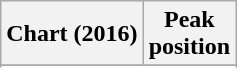<table class="wikitable plainrowheaders sortable" style="text-align:center;">
<tr>
<th scope="col">Chart (2016)</th>
<th scope="col">Peak<br>position</th>
</tr>
<tr>
</tr>
<tr>
</tr>
</table>
